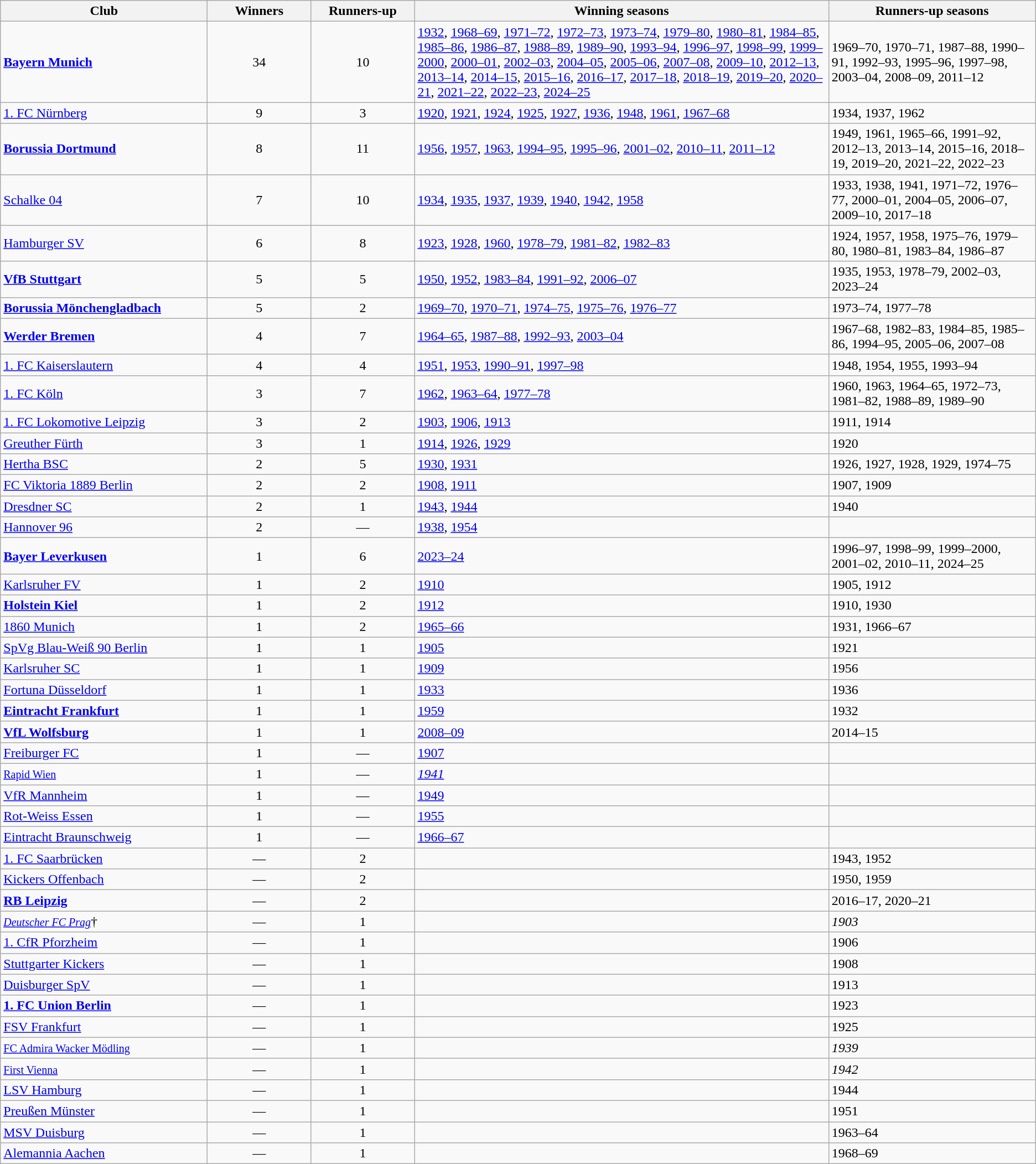<table class="wikitable sortable">
<tr>
<th style="width:20%;">Club</th>
<th style="width:10%;">Winners</th>
<th style="width:10%;">Runners-up</th>
<th style="width:40%;">Winning seasons</th>
<th style="width:60%;">Runners-up seasons</th>
</tr>
<tr>
<td><strong><a href='#'>Bayern Munich</a></strong></td>
<td align=center>34</td>
<td align=center>10</td>
<td><a href='#'>1932</a>, <a href='#'>1968–69</a>, <a href='#'>1971–72</a>, <a href='#'>1972–73</a>, <a href='#'>1973–74</a>, <a href='#'>1979–80</a>, <a href='#'>1980–81</a>, <a href='#'>1984–85</a>, <a href='#'>1985–86</a>, <a href='#'>1986–87</a>, <a href='#'>1988–89</a>, <a href='#'>1989–90</a>, <a href='#'>1993–94</a>, <a href='#'>1996–97</a>, <a href='#'>1998–99</a>, <a href='#'>1999–2000</a>, <a href='#'>2000–01</a>, <a href='#'>2002–03</a>, <a href='#'>2004–05</a>, <a href='#'>2005–06</a>, <a href='#'>2007–08</a>, <a href='#'>2009–10</a>, <a href='#'>2012–13</a>, <a href='#'>2013–14</a>, <a href='#'>2014–15</a>, <a href='#'>2015–16</a>, <a href='#'>2016–17</a>, <a href='#'>2017–18</a>, <a href='#'>2018–19</a>, <a href='#'>2019–20</a>, <a href='#'>2020–21</a>, <a href='#'>2021–22</a>, <a href='#'>2022–23</a>, <a href='#'>2024–25</a></td>
<td>1969–70, 1970–71, 1987–88, 1990–91, 1992–93, 1995–96, 1997–98, 2003–04, 2008–09, 2011–12</td>
</tr>
<tr>
<td><a href='#'>1. FC Nürnberg</a></td>
<td align=center>9</td>
<td align=center>3</td>
<td><a href='#'>1920</a>, <a href='#'>1921</a>, <a href='#'>1924</a>, <a href='#'>1925</a>, <a href='#'>1927</a>, <a href='#'>1936</a>, <a href='#'>1948</a>, <a href='#'>1961</a>, <a href='#'>1967–68</a></td>
<td>1934, 1937, 1962</td>
</tr>
<tr>
<td><strong><a href='#'>Borussia Dortmund</a></strong></td>
<td align=center>8</td>
<td align=center>11</td>
<td><a href='#'>1956</a>, <a href='#'>1957</a>, <a href='#'>1963</a>, <a href='#'>1994–95</a>, <a href='#'>1995–96</a>, <a href='#'>2001–02</a>, <a href='#'>2010–11</a>, <a href='#'>2011–12</a></td>
<td>1949, 1961, 1965–66, 1991–92, 2012–13, 2013–14, 2015–16, 2018–19, 2019–20, 2021–22, 2022–23</td>
</tr>
<tr>
<td><a href='#'>Schalke 04</a></td>
<td align=center>7</td>
<td align=center>10</td>
<td><a href='#'>1934</a>, <a href='#'>1935</a>, <a href='#'>1937</a>, <a href='#'>1939</a>, <a href='#'>1940</a>, <a href='#'>1942</a>, <a href='#'>1958</a></td>
<td>1933, 1938, 1941, 1971–72, 1976–77, 2000–01, 2004–05, 2006–07, 2009–10, 2017–18</td>
</tr>
<tr>
<td><a href='#'>Hamburger SV</a></td>
<td align=center>6</td>
<td align=center>8</td>
<td><a href='#'>1923</a>, <a href='#'>1928</a>, <a href='#'>1960</a>, <a href='#'>1978–79</a>, <a href='#'>1981–82</a>, <a href='#'>1982–83</a></td>
<td>1924, 1957, 1958, 1975–76, 1979–80, 1980–81, 1983–84, 1986–87</td>
</tr>
<tr>
<td><strong><a href='#'>VfB Stuttgart</a></strong></td>
<td align=center>5</td>
<td align=center>5</td>
<td><a href='#'>1950</a>, <a href='#'>1952</a>, <a href='#'>1983–84</a>, <a href='#'>1991–92</a>, <a href='#'>2006–07</a></td>
<td>1935, 1953, 1978–79, 2002–03, 2023–24</td>
</tr>
<tr>
<td><strong><a href='#'>Borussia Mönchengladbach</a></strong></td>
<td align=center>5</td>
<td align=center>2</td>
<td><a href='#'>1969–70</a>, <a href='#'>1970–71</a>, <a href='#'>1974–75</a>, <a href='#'>1975–76</a>, <a href='#'>1976–77</a></td>
<td>1973–74, 1977–78</td>
</tr>
<tr>
<td><strong><a href='#'>Werder Bremen</a></strong></td>
<td align=center>4</td>
<td align=center>7</td>
<td><a href='#'>1964–65</a>, <a href='#'>1987–88</a>, <a href='#'>1992–93</a>, <a href='#'>2003–04</a></td>
<td>1967–68, 1982–83, 1984–85, 1985–86, 1994–95, 2005–06, 2007–08</td>
</tr>
<tr>
<td><a href='#'>1. FC Kaiserslautern</a></td>
<td align=center>4</td>
<td align=center>4</td>
<td><a href='#'>1951</a>, <a href='#'>1953</a>, <a href='#'>1990–91</a>, <a href='#'>1997–98</a></td>
<td>1948, 1954, 1955, 1993–94</td>
</tr>
<tr>
<td><a href='#'>1. FC Köln</a></td>
<td align=center>3</td>
<td align=center>7</td>
<td><a href='#'>1962</a>, <a href='#'>1963–64</a>, <a href='#'>1977–78</a></td>
<td>1960, 1963, 1964–65, 1972–73, 1981–82, 1988–89, 1989–90</td>
</tr>
<tr>
<td><a href='#'>1. FC Lokomotive Leipzig</a></td>
<td align=center>3</td>
<td align=center>2</td>
<td><a href='#'>1903</a>, <a href='#'>1906</a>, <a href='#'>1913</a></td>
<td>1911, 1914</td>
</tr>
<tr>
<td><a href='#'>Greuther Fürth</a></td>
<td align=center>3</td>
<td align=center>1</td>
<td><a href='#'>1914</a>, <a href='#'>1926</a>, <a href='#'>1929</a></td>
<td>1920</td>
</tr>
<tr>
<td><a href='#'>Hertha BSC</a></td>
<td align=center>2</td>
<td align=center>5</td>
<td><a href='#'>1930</a>, <a href='#'>1931</a></td>
<td>1926, 1927, 1928, 1929, 1974–75</td>
</tr>
<tr>
<td><a href='#'>FC Viktoria 1889 Berlin</a></td>
<td align=center>2</td>
<td align=center>2</td>
<td><a href='#'>1908</a>, <a href='#'>1911</a></td>
<td>1907, 1909</td>
</tr>
<tr>
<td><a href='#'>Dresdner SC</a></td>
<td align=center>2</td>
<td align=center>1</td>
<td><a href='#'>1943</a>, <a href='#'>1944</a></td>
<td>1940</td>
</tr>
<tr>
<td><a href='#'>Hannover 96</a></td>
<td align=center>2</td>
<td align=center>—</td>
<td><a href='#'>1938</a>, <a href='#'>1954</a></td>
<td></td>
</tr>
<tr>
<td><strong><a href='#'>Bayer Leverkusen</a></strong></td>
<td align=center>1</td>
<td align=center>6</td>
<td><a href='#'>2023–24</a></td>
<td>1996–97, 1998–99, 1999–2000, 2001–02, 2010–11, 2024–25</td>
</tr>
<tr>
<td><a href='#'>Karlsruher FV</a></td>
<td align=center>1</td>
<td align=center>2</td>
<td><a href='#'>1910</a></td>
<td>1905, 1912</td>
</tr>
<tr>
<td><strong><a href='#'>Holstein Kiel</a></strong></td>
<td align=center>1</td>
<td align=center>2</td>
<td><a href='#'>1912</a></td>
<td>1910, 1930</td>
</tr>
<tr>
<td><a href='#'>1860 Munich</a></td>
<td align=center>1</td>
<td align=center>2</td>
<td><a href='#'>1965–66</a></td>
<td>1931, 1966–67</td>
</tr>
<tr>
<td><a href='#'>SpVg Blau-Weiß 90 Berlin</a></td>
<td align=center>1</td>
<td align=center>1</td>
<td><a href='#'>1905</a></td>
<td>1921</td>
</tr>
<tr>
<td><a href='#'>Karlsruher SC</a></td>
<td align=center>1</td>
<td align=center>1</td>
<td><a href='#'>1909</a></td>
<td>1956</td>
</tr>
<tr>
<td><a href='#'>Fortuna Düsseldorf</a></td>
<td align=center>1</td>
<td align=center>1</td>
<td><a href='#'>1933</a></td>
<td>1936</td>
</tr>
<tr>
<td><strong><a href='#'>Eintracht Frankfurt</a></strong></td>
<td align=center>1</td>
<td align=center>1</td>
<td><a href='#'>1959</a></td>
<td>1932</td>
</tr>
<tr>
<td><strong><a href='#'>VfL Wolfsburg</a></strong></td>
<td align=center>1</td>
<td align=center>1</td>
<td><a href='#'>2008–09</a></td>
<td>2014–15</td>
</tr>
<tr>
<td><a href='#'>Freiburger FC</a></td>
<td align=center>1</td>
<td align=center>—</td>
<td><a href='#'>1907</a></td>
<td></td>
</tr>
<tr>
<td><small>  <a href='#'>Rapid Wien</a></small></td>
<td align=center>1</td>
<td align=center>—</td>
<td><em><a href='#'>1941</a></em></td>
<td></td>
</tr>
<tr>
<td><a href='#'>VfR Mannheim</a></td>
<td align=center>1</td>
<td align=center>—</td>
<td><a href='#'>1949</a></td>
<td></td>
</tr>
<tr>
<td><a href='#'>Rot-Weiss Essen</a></td>
<td align=center>1</td>
<td align=center>—</td>
<td><a href='#'>1955</a></td>
<td></td>
</tr>
<tr>
<td><a href='#'>Eintracht Braunschweig</a></td>
<td align=center>1</td>
<td align=center>—</td>
<td><a href='#'>1966–67</a></td>
<td></td>
</tr>
<tr>
<td><a href='#'>1. FC Saarbrücken</a></td>
<td align=center>—</td>
<td align=center>2</td>
<td></td>
<td>1943, 1952</td>
</tr>
<tr>
<td><a href='#'>Kickers Offenbach</a></td>
<td align=center>—</td>
<td align=center>2</td>
<td></td>
<td>1950, 1959</td>
</tr>
<tr>
<td><strong><a href='#'>RB Leipzig</a></strong></td>
<td align=center>—</td>
<td align=center>2</td>
<td></td>
<td>2016–17, 2020–21</td>
</tr>
<tr>
<td><small>  <em><a href='#'>Deutscher FC Prag</a></em></small>†</td>
<td align=center>—</td>
<td align=center>1</td>
<td></td>
<td><em>1903</em></td>
</tr>
<tr>
<td><a href='#'>1. CfR Pforzheim</a></td>
<td align=center>—</td>
<td align=center>1</td>
<td></td>
<td>1906</td>
</tr>
<tr>
<td><a href='#'>Stuttgarter Kickers</a></td>
<td align=center>—</td>
<td align=center>1</td>
<td></td>
<td>1908</td>
</tr>
<tr>
<td><a href='#'>Duisburger SpV</a></td>
<td align=center>—</td>
<td align=center>1</td>
<td></td>
<td>1913</td>
</tr>
<tr>
<td><strong><a href='#'>1. FC Union Berlin</a></strong></td>
<td align=center>—</td>
<td align=center>1</td>
<td></td>
<td>1923</td>
</tr>
<tr>
<td><a href='#'>FSV Frankfurt</a></td>
<td align=center>—</td>
<td align=center>1</td>
<td></td>
<td>1925</td>
</tr>
<tr>
<td><small>  <a href='#'>FC Admira Wacker Mödling</a></small></td>
<td align=center>—</td>
<td align=center>1</td>
<td></td>
<td><em>1939</em></td>
</tr>
<tr>
<td><small>  <a href='#'>First Vienna</a></small></td>
<td align=center>—</td>
<td align=center>1</td>
<td></td>
<td><em>1942</em></td>
</tr>
<tr>
<td><a href='#'>LSV Hamburg</a></td>
<td align=center>—</td>
<td align=center>1</td>
<td></td>
<td>1944</td>
</tr>
<tr>
<td><a href='#'>Preußen Münster</a></td>
<td align=center>—</td>
<td align=center>1</td>
<td></td>
<td>1951</td>
</tr>
<tr>
<td><a href='#'>MSV Duisburg</a></td>
<td align=center>—</td>
<td align=center>1</td>
<td></td>
<td>1963–64</td>
</tr>
<tr>
<td><a href='#'>Alemannia Aachen</a></td>
<td align=center>—</td>
<td align=center>1</td>
<td></td>
<td>1968–69</td>
</tr>
</table>
